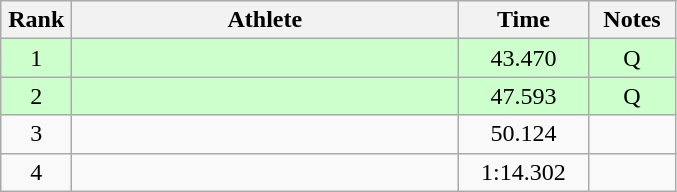<table class=wikitable style="text-align:center">
<tr>
<th width=40>Rank</th>
<th width=250>Athlete</th>
<th width=80>Time</th>
<th width=50>Notes</th>
</tr>
<tr bgcolor="ccffcc">
<td>1</td>
<td align=left></td>
<td>43.470</td>
<td>Q</td>
</tr>
<tr bgcolor="ccffcc">
<td>2</td>
<td align=left></td>
<td>47.593</td>
<td>Q</td>
</tr>
<tr>
<td>3</td>
<td align=left></td>
<td>50.124</td>
<td></td>
</tr>
<tr>
<td>4</td>
<td align=left></td>
<td>1:14.302</td>
<td></td>
</tr>
</table>
